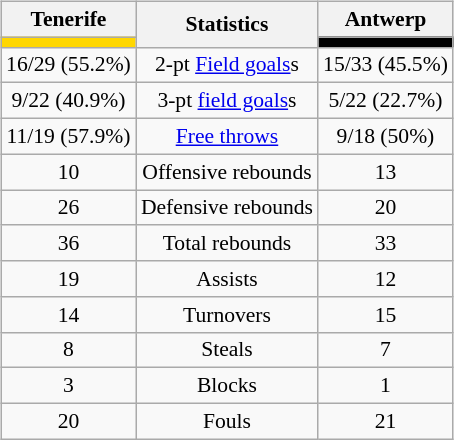<table style="width:100%;">
<tr>
<td valign=top align=right width=33%><br>













</td>
<td style="vertical-align:top; align:center; width:33%;"><br><table style="width:100%;">
<tr>
<td style="width=50%;"></td>
<td></td>
<td style="width=50%;"></td>
</tr>
</table>
<br>
<table class="wikitable" style="font-size:90%; text-align:center; margin:auto;" align=center>
<tr>
<th>Tenerife</th>
<th rowspan=2>Statistics</th>
<th>Antwerp</th>
</tr>
<tr>
<td style="background:#FFD700;"></td>
<td style="background:black;"></td>
</tr>
<tr>
<td>16/29 (55.2%)</td>
<td>2-pt <a href='#'>Field goals</a>s</td>
<td>15/33 (45.5%)</td>
</tr>
<tr>
<td>9/22 (40.9%)</td>
<td>3-pt <a href='#'>field goals</a>s</td>
<td>5/22 (22.7%)</td>
</tr>
<tr>
<td>11/19 (57.9%)</td>
<td><a href='#'>Free throws</a></td>
<td>9/18 (50%)</td>
</tr>
<tr>
<td>10</td>
<td>Offensive rebounds</td>
<td>13</td>
</tr>
<tr>
<td>26</td>
<td>Defensive rebounds</td>
<td>20</td>
</tr>
<tr>
<td>36</td>
<td>Total rebounds</td>
<td>33</td>
</tr>
<tr>
<td>19</td>
<td>Assists</td>
<td>12</td>
</tr>
<tr>
<td>14</td>
<td>Turnovers</td>
<td>15</td>
</tr>
<tr>
<td>8</td>
<td>Steals</td>
<td>7</td>
</tr>
<tr>
<td>3</td>
<td>Blocks</td>
<td>1</td>
</tr>
<tr>
<td>20</td>
<td>Fouls</td>
<td>21</td>
</tr>
</table>
</td>
<td style="vertical-align:top; align:left; width:33%;"><br>













</td>
</tr>
</table>
